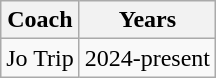<table class="wikitable">
<tr>
<th>Coach</th>
<th>Years</th>
</tr>
<tr>
<td> Jo Trip</td>
<td>2024-present</td>
</tr>
</table>
